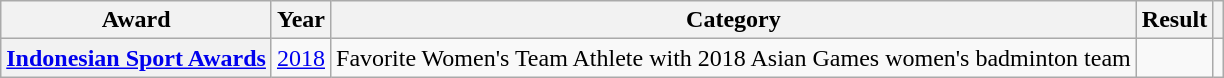<table class="wikitable plainrowheaders sortable">
<tr>
<th scope="col">Award</th>
<th scope="col">Year</th>
<th scope="col">Category</th>
<th scope="col">Result</th>
<th scope="col" class="unsortable"></th>
</tr>
<tr>
<th scope="row"><a href='#'>Indonesian Sport Awards</a></th>
<td><a href='#'>2018</a></td>
<td>Favorite Women's Team Athlete with 2018 Asian Games women's badminton team</td>
<td></td>
<td></td>
</tr>
</table>
